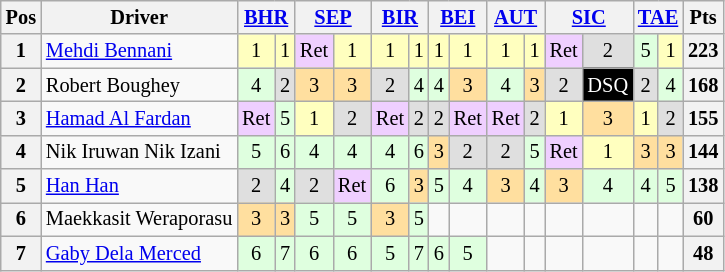<table class="wikitable" style="font-size:85%; text-align:center">
<tr>
<th>Pos</th>
<th>Driver</th>
<th colspan=2><a href='#'>BHR</a><br></th>
<th colspan=2><a href='#'>SEP</a><br></th>
<th colspan=2><a href='#'>BIR</a><br></th>
<th colspan=2><a href='#'>BEI</a><br></th>
<th colspan=2><a href='#'>AUT</a><br></th>
<th colspan=2><a href='#'>SIC</a><br></th>
<th colspan=2><a href='#'>TAE</a><br></th>
<th>Pts</th>
</tr>
<tr>
<th>1</th>
<td style="text-align:left"> <a href='#'>Mehdi Bennani</a></td>
<td style="background:#ffffbf">1</td>
<td style="background:#ffffbf">1</td>
<td style="background:#efcfff">Ret</td>
<td style="background:#ffffbf">1</td>
<td style="background:#ffffbf">1</td>
<td style="background:#ffffbf">1</td>
<td style="background:#ffffbf">1</td>
<td style="background:#ffffbf">1</td>
<td style="background:#ffffbf">1</td>
<td style="background:#ffffbf">1</td>
<td style="background:#efcfff">Ret</td>
<td style="background:#dfdfdf">2</td>
<td style="background:#dfffdf">5</td>
<td style="background:#ffffbf">1</td>
<th>223</th>
</tr>
<tr>
<th>2</th>
<td style="text-align:left"> Robert Boughey</td>
<td style="background:#dfffdf">4</td>
<td style="background:#dfdfdf">2</td>
<td style="background:#ffdf9f">3</td>
<td style="background:#ffdf9f">3</td>
<td style="background:#dfdfdf">2</td>
<td style="background:#dfffdf">4</td>
<td style="background:#dfffdf">4</td>
<td style="background:#ffdf9f">3</td>
<td style="background:#dfffdf">4</td>
<td style="background:#ffdf9f">3</td>
<td style="background:#dfdfdf">2</td>
<td style="background:#000000; color:#ffffff">DSQ</td>
<td style="background:#dfdfdf">2</td>
<td style="background:#dfffdf">4</td>
<th>168</th>
</tr>
<tr>
<th>3</th>
<td style="text-align:left"> <a href='#'>Hamad Al Fardan</a></td>
<td style="background:#efcfff">Ret</td>
<td style="background:#dfffdf">5</td>
<td style="background:#ffffbf">1</td>
<td style="background:#dfdfdf">2</td>
<td style="background:#efcfff">Ret</td>
<td style="background:#dfdfdf">2</td>
<td style="background:#dfdfdf">2</td>
<td style="background:#efcfff">Ret</td>
<td style="background:#efcfff">Ret</td>
<td style="background:#dfdfdf">2</td>
<td style="background:#ffffbf">1</td>
<td style="background:#ffdf9f">3</td>
<td style="background:#ffffbf">1</td>
<td style="background:#dfdfdf">2</td>
<th>155</th>
</tr>
<tr>
<th>4</th>
<td style="text-align:left"> Nik Iruwan Nik Izani</td>
<td style="background:#dfffdf">5</td>
<td style="background:#dfffdf">6</td>
<td style="background:#dfffdf">4</td>
<td style="background:#dfffdf">4</td>
<td style="background:#dfffdf">4</td>
<td style="background:#dfffdf">6</td>
<td style="background:#ffdf9f">3</td>
<td style="background:#dfdfdf">2</td>
<td style="background:#dfdfdf">2</td>
<td style="background:#dfffdf">5</td>
<td style="background:#efcfff">Ret</td>
<td style="background:#ffffbf">1</td>
<td style="background:#ffdf9f">3</td>
<td style="background:#ffdf9f">3</td>
<th>144</th>
</tr>
<tr>
<th>5</th>
<td style="text-align:left"> <a href='#'>Han Han</a></td>
<td style="background:#dfdfdf">2</td>
<td style="background:#dfffdf">4</td>
<td style="background:#dfdfdf">2</td>
<td style="background:#efcfff">Ret</td>
<td style="background:#dfffdf">6</td>
<td style="background:#ffdf9f">3</td>
<td style="background:#dfffdf">5</td>
<td style="background:#dfffdf">4</td>
<td style="background:#ffdf9f">3</td>
<td style="background:#dfffdf">4</td>
<td style="background:#ffdf9f">3</td>
<td style="background:#dfffdf">4</td>
<td style="background:#dfffdf">4</td>
<td style="background:#dfffdf">5</td>
<th>138</th>
</tr>
<tr>
<th>6</th>
<td style="text-align:left" nowrap> Maekkasit Weraporasu</td>
<td style="background:#ffdf9f">3</td>
<td style="background:#ffdf9f">3</td>
<td style="background:#dfffdf">5</td>
<td style="background:#dfffdf">5</td>
<td style="background:#ffdf9f">3</td>
<td style="background:#dfffdf">5</td>
<td></td>
<td></td>
<td></td>
<td></td>
<td></td>
<td></td>
<td></td>
<td></td>
<th>60</th>
</tr>
<tr>
<th>7</th>
<td style="text-align:left"> <a href='#'>Gaby Dela Merced</a></td>
<td style="background:#dfffdf">6</td>
<td style="background:#dfffdf">7</td>
<td style="background:#dfffdf">6</td>
<td style="background:#dfffdf">6</td>
<td style="background:#dfffdf">5</td>
<td style="background:#dfffdf">7</td>
<td style="background:#dfffdf">6</td>
<td style="background:#dfffdf">5</td>
<td></td>
<td></td>
<td></td>
<td></td>
<td></td>
<td></td>
<th>48</th>
</tr>
</table>
